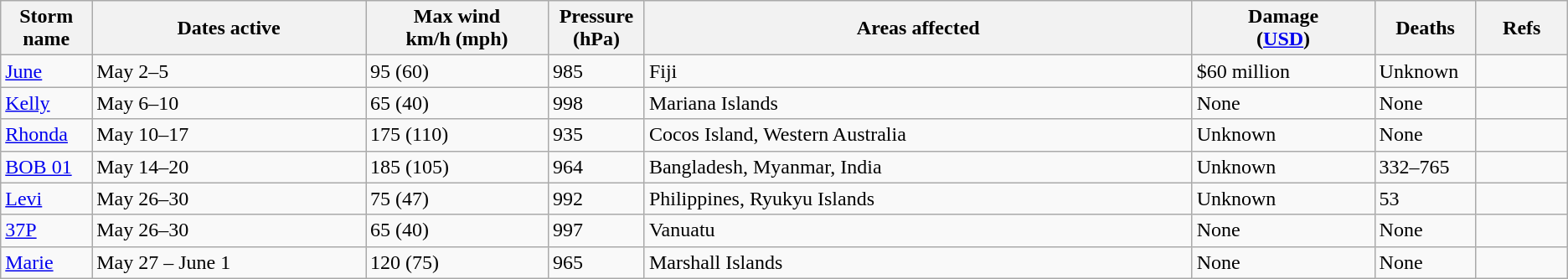<table class="wikitable sortable">
<tr>
<th width="5%">Storm name</th>
<th width="15%">Dates active</th>
<th width="10%">Max wind<br>km/h (mph)</th>
<th width="5%">Pressure<br>(hPa)</th>
<th width="30%">Areas affected</th>
<th width="10%">Damage<br>(<a href='#'>USD</a>)</th>
<th width="5%">Deaths</th>
<th width="5%">Refs</th>
</tr>
<tr>
<td><a href='#'>June</a></td>
<td>May 2–5</td>
<td>95 (60)</td>
<td>985</td>
<td>Fiji</td>
<td>$60 million</td>
<td>Unknown</td>
<td></td>
</tr>
<tr>
<td><a href='#'>Kelly</a></td>
<td>May 6–10</td>
<td>65 (40)</td>
<td>998</td>
<td>Mariana Islands</td>
<td>None</td>
<td>None</td>
<td></td>
</tr>
<tr>
<td><a href='#'>Rhonda</a></td>
<td>May 10–17</td>
<td>175 (110)</td>
<td>935</td>
<td>Cocos Island, Western Australia</td>
<td>Unknown</td>
<td>None</td>
<td></td>
</tr>
<tr>
<td><a href='#'>BOB 01</a></td>
<td>May 14–20</td>
<td>185 (105)</td>
<td>964</td>
<td>Bangladesh, Myanmar, India</td>
<td>Unknown</td>
<td>332–765</td>
<td></td>
</tr>
<tr>
<td><a href='#'>Levi</a></td>
<td>May 26–30</td>
<td>75 (47)</td>
<td>992</td>
<td>Philippines, Ryukyu Islands</td>
<td>Unknown</td>
<td>53</td>
<td></td>
</tr>
<tr>
<td><a href='#'>37P</a></td>
<td>May 26–30</td>
<td>65 (40)</td>
<td>997</td>
<td>Vanuatu</td>
<td>None</td>
<td>None</td>
<td></td>
</tr>
<tr>
<td><a href='#'>Marie</a></td>
<td>May 27 – June 1</td>
<td>120 (75)</td>
<td>965</td>
<td>Marshall Islands</td>
<td>None</td>
<td>None</td>
<td></td>
</tr>
</table>
